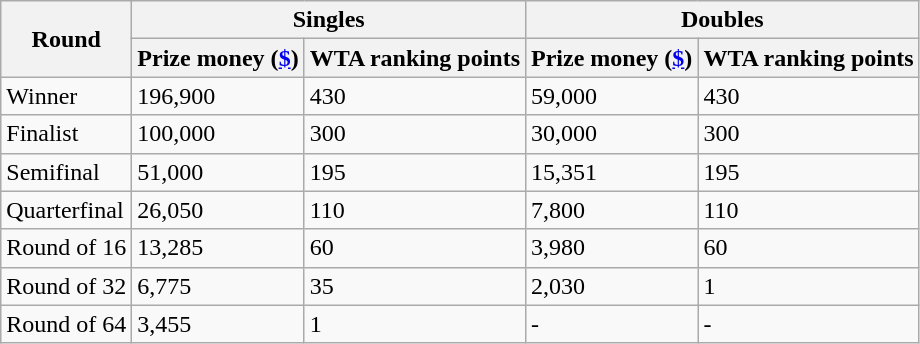<table class="wikitable">
<tr>
<th rowspan="2">Round</th>
<th colspan="2">Singles</th>
<th colspan="2">Doubles</th>
</tr>
<tr>
<th>Prize money (<a href='#'>$</a>)</th>
<th>WTA ranking points</th>
<th>Prize money (<a href='#'>$</a>)</th>
<th>WTA ranking points</th>
</tr>
<tr>
<td>Winner</td>
<td>196,900</td>
<td>430</td>
<td>59,000</td>
<td>430</td>
</tr>
<tr>
<td>Finalist</td>
<td>100,000</td>
<td>300</td>
<td>30,000</td>
<td>300</td>
</tr>
<tr>
<td>Semifinal</td>
<td>51,000</td>
<td>195</td>
<td>15,351</td>
<td>195</td>
</tr>
<tr>
<td>Quarterfinal</td>
<td>26,050</td>
<td>110</td>
<td>7,800</td>
<td>110</td>
</tr>
<tr>
<td>Round of 16</td>
<td>13,285</td>
<td>60</td>
<td>3,980</td>
<td>60</td>
</tr>
<tr>
<td>Round of 32</td>
<td>6,775</td>
<td>35</td>
<td>2,030</td>
<td>1</td>
</tr>
<tr>
<td>Round of 64</td>
<td>3,455</td>
<td>1</td>
<td>-</td>
<td>-</td>
</tr>
</table>
